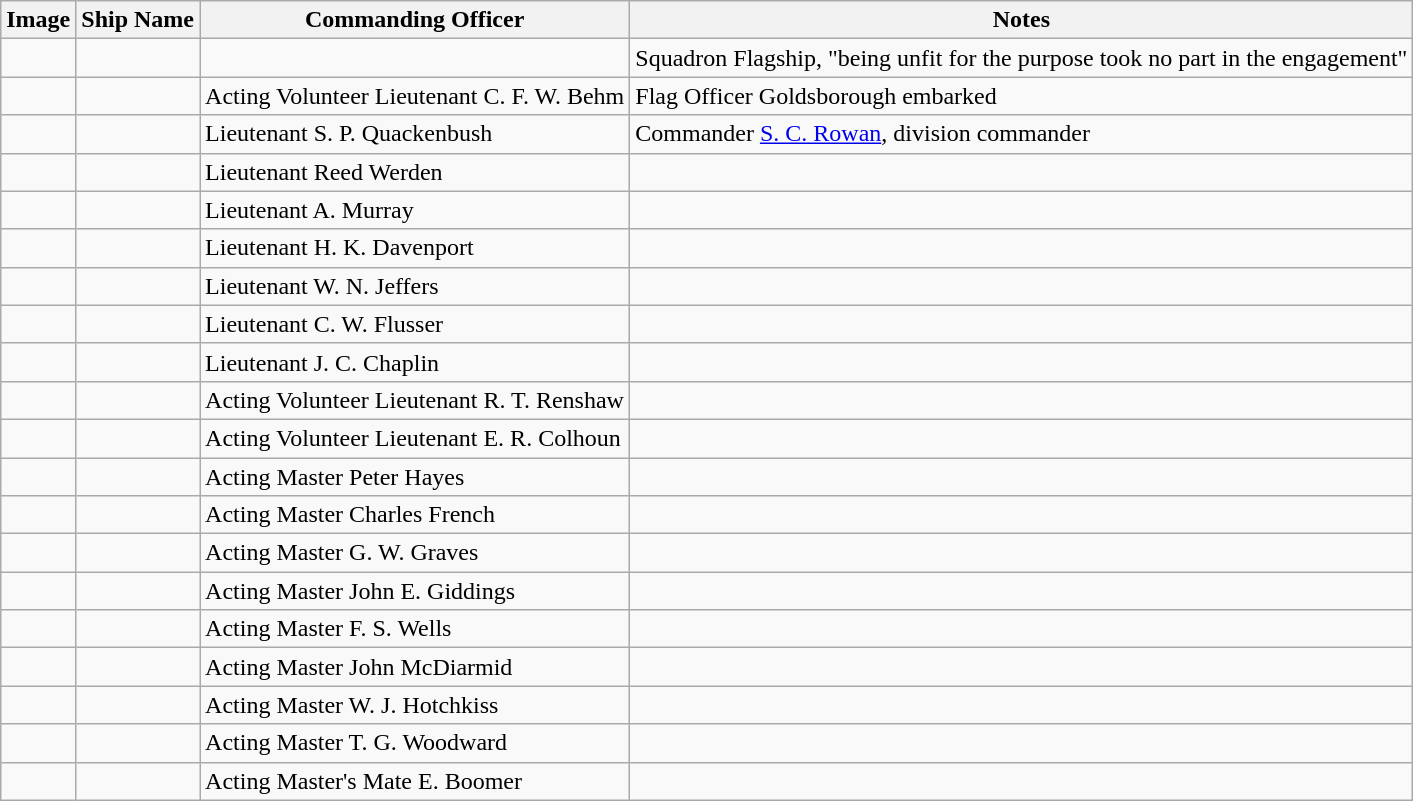<table class="wikitable sortable">
<tr>
<th class="unsortable">Image</th>
<th>Ship Name</th>
<th>Commanding Officer</th>
<th>Notes</th>
</tr>
<tr>
<td></td>
<td></td>
<td></td>
<td>Squadron Flagship, "being unfit for the purpose took no part in the engagement"</td>
</tr>
<tr>
<td></td>
<td></td>
<td>Acting Volunteer Lieutenant C. F. W. Behm</td>
<td>Flag Officer Goldsborough embarked</td>
</tr>
<tr>
<td></td>
<td></td>
<td>Lieutenant S. P. Quackenbush</td>
<td>Commander <a href='#'>S. C. Rowan</a>, division commander</td>
</tr>
<tr>
<td></td>
<td></td>
<td>Lieutenant Reed Werden</td>
<td></td>
</tr>
<tr>
<td></td>
<td></td>
<td>Lieutenant A. Murray</td>
<td></td>
</tr>
<tr>
<td></td>
<td></td>
<td>Lieutenant H. K. Davenport</td>
<td></td>
</tr>
<tr>
<td></td>
<td></td>
<td>Lieutenant W. N. Jeffers</td>
<td></td>
</tr>
<tr>
<td></td>
<td></td>
<td>Lieutenant C. W. Flusser</td>
<td></td>
</tr>
<tr>
<td></td>
<td></td>
<td>Lieutenant J. C. Chaplin</td>
<td></td>
</tr>
<tr>
<td></td>
<td></td>
<td>Acting Volunteer Lieutenant R. T. Renshaw</td>
<td></td>
</tr>
<tr>
<td></td>
<td></td>
<td>Acting Volunteer Lieutenant E. R. Colhoun</td>
<td></td>
</tr>
<tr>
<td></td>
<td></td>
<td>Acting Master Peter Hayes</td>
<td></td>
</tr>
<tr>
<td></td>
<td></td>
<td>Acting Master Charles French</td>
<td></td>
</tr>
<tr>
<td></td>
<td></td>
<td>Acting Master G. W. Graves</td>
<td></td>
</tr>
<tr>
<td></td>
<td></td>
<td>Acting Master John E. Giddings</td>
<td></td>
</tr>
<tr>
<td></td>
<td></td>
<td>Acting Master F. S. Wells</td>
<td></td>
</tr>
<tr>
<td></td>
<td></td>
<td>Acting Master John McDiarmid</td>
<td></td>
</tr>
<tr>
<td></td>
<td></td>
<td>Acting Master W. J. Hotchkiss</td>
<td></td>
</tr>
<tr>
<td></td>
<td></td>
<td>Acting Master T. G. Woodward</td>
<td></td>
</tr>
<tr>
<td></td>
<td></td>
<td>Acting Master's Mate E. Boomer</td>
<td></td>
</tr>
</table>
